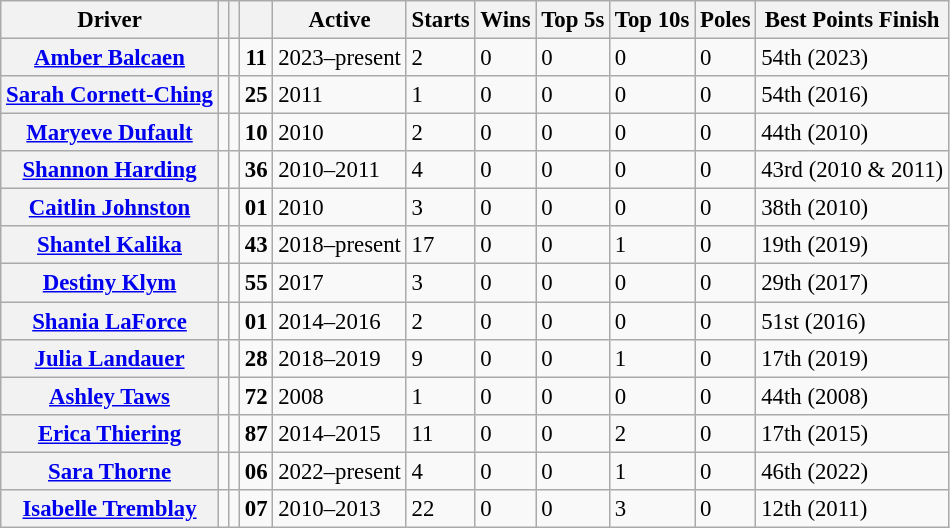<table class="wikitable sortable" style="font-size: 95%;">
<tr>
<th>Driver</th>
<th></th>
<th></th>
<th></th>
<th>Active</th>
<th>Starts</th>
<th>Wins</th>
<th>Top 5s</th>
<th>Top 10s</th>
<th>Poles</th>
<th>Best Points Finish</th>
</tr>
<tr>
<th><a href='#'>Amber Balcaen</a></th>
<td></td>
<td></td>
<td align=center><strong>11</strong></td>
<td>2023–present</td>
<td>2</td>
<td>0</td>
<td>0</td>
<td>0</td>
<td>0</td>
<td data-sort-value=54>54th (2023)</td>
</tr>
<tr>
<th><a href='#'>Sarah Cornett-Ching</a></th>
<td></td>
<td></td>
<td align=center><strong>25</strong></td>
<td>2011</td>
<td>1</td>
<td>0</td>
<td>0</td>
<td>0</td>
<td>0</td>
<td data-sort-value=54>54th (2016)</td>
</tr>
<tr>
<th><a href='#'>Maryeve Dufault</a></th>
<td></td>
<td></td>
<td align=center><strong>10</strong></td>
<td>2010</td>
<td>2</td>
<td>0</td>
<td>0</td>
<td>0</td>
<td>0</td>
<td data-sort-value=44>44th (2010)</td>
</tr>
<tr>
<th><a href='#'>Shannon Harding</a></th>
<td></td>
<td></td>
<td align=center><strong>36</strong></td>
<td>2010–2011</td>
<td>4</td>
<td>0</td>
<td>0</td>
<td>0</td>
<td>0</td>
<td data-sort-value=43>43rd (2010 & 2011)</td>
</tr>
<tr>
<th><a href='#'>Caitlin Johnston</a></th>
<td></td>
<td></td>
<td align=center><strong>01</strong></td>
<td>2010</td>
<td>3</td>
<td>0</td>
<td>0</td>
<td>0</td>
<td>0</td>
<td data-sort-value=38>38th (2010)</td>
</tr>
<tr>
<th><a href='#'>Shantel Kalika</a></th>
<td></td>
<td></td>
<td align=center><strong>43</strong></td>
<td>2018–present</td>
<td>17</td>
<td>0</td>
<td>0</td>
<td>1</td>
<td>0</td>
<td data-sort-value=19>19th (2019)</td>
</tr>
<tr>
<th><a href='#'>Destiny Klym</a></th>
<td></td>
<td></td>
<td align=center><strong>55</strong></td>
<td>2017</td>
<td>3</td>
<td>0</td>
<td>0</td>
<td>0</td>
<td>0</td>
<td data-sort-value=29>29th (2017)</td>
</tr>
<tr>
<th><a href='#'>Shania LaForce</a></th>
<td></td>
<td></td>
<td align=center><strong>01</strong></td>
<td>2014–2016</td>
<td>2</td>
<td>0</td>
<td>0</td>
<td>0</td>
<td>0</td>
<td data-sort-value=51>51st (2016)</td>
</tr>
<tr>
<th><a href='#'>Julia Landauer</a></th>
<td></td>
<td align=center></td>
<td align=center><strong>28</strong></td>
<td>2018–2019</td>
<td>9</td>
<td>0</td>
<td>0</td>
<td>1</td>
<td>0</td>
<td data-sort-value=17>17th (2019)</td>
</tr>
<tr>
<th><a href='#'>Ashley Taws</a></th>
<td></td>
<td></td>
<td align=center><strong>72</strong></td>
<td>2008</td>
<td>1</td>
<td>0</td>
<td>0</td>
<td>0</td>
<td>0</td>
<td data-sort-value=44>44th (2008)</td>
</tr>
<tr>
<th><a href='#'>Erica Thiering</a></th>
<td></td>
<td></td>
<td align=center><strong>87</strong></td>
<td>2014–2015</td>
<td>11</td>
<td>0</td>
<td>0</td>
<td>2</td>
<td>0</td>
<td data-sort-value=17>17th (2015)</td>
</tr>
<tr>
<th><a href='#'>Sara Thorne</a></th>
<td></td>
<td></td>
<td align=center><strong>06</strong></td>
<td>2022–present</td>
<td>4</td>
<td>0</td>
<td>0</td>
<td>1</td>
<td>0</td>
<td data-sort-value=46>46th (2022)</td>
</tr>
<tr>
<th><a href='#'>Isabelle Tremblay</a></th>
<td></td>
<td></td>
<td align=center><strong>07</strong></td>
<td>2010–2013</td>
<td>22</td>
<td>0</td>
<td>0</td>
<td>3</td>
<td>0</td>
<td data-sort-value=12>12th (2011)</td>
</tr>
</table>
